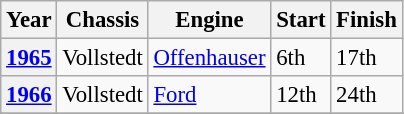<table class="wikitable" style="font-size: 95%;">
<tr>
<th>Year</th>
<th>Chassis</th>
<th>Engine</th>
<th>Start</th>
<th>Finish</th>
</tr>
<tr>
<th><a href='#'>1965</a></th>
<td>Vollstedt</td>
<td><a href='#'>Offenhauser</a></td>
<td>6th</td>
<td>17th</td>
</tr>
<tr>
<th><a href='#'>1966</a></th>
<td>Vollstedt</td>
<td><a href='#'>Ford</a></td>
<td>12th</td>
<td>24th</td>
</tr>
<tr>
</tr>
</table>
